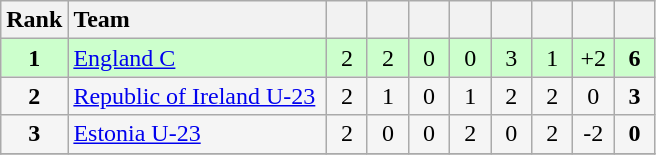<table class="wikitable" style="text-align:center">
<tr>
<th width=30>Rank</th>
<th width=165 style="text-align:left;">Team</th>
<th width=20></th>
<th width=20></th>
<th width=20></th>
<th width=20></th>
<th width=20></th>
<th width=20></th>
<th width=20></th>
<th width=20></th>
</tr>
<tr align=center style="background:#ccffcc;">
<td><strong>1</strong></td>
<td style="text-align:left;"> <a href='#'>England C</a></td>
<td>2</td>
<td>2</td>
<td>0</td>
<td>0</td>
<td>3</td>
<td>1</td>
<td>+2</td>
<td><strong>6</strong></td>
</tr>
<tr align=center style="background:#f5f5f5;">
<td><strong>2</strong></td>
<td style="text-align:left;"> <a href='#'>Republic of Ireland U-23</a></td>
<td>2</td>
<td>1</td>
<td>0</td>
<td>1</td>
<td>2</td>
<td>2</td>
<td>0</td>
<td><strong>3</strong></td>
</tr>
<tr align=center style="background:#f5f5f5;">
<td><strong>3</strong></td>
<td style="text-align:left;"> <a href='#'>Estonia U-23</a></td>
<td>2</td>
<td>0</td>
<td>0</td>
<td>2</td>
<td>0</td>
<td>2</td>
<td>-2</td>
<td><strong>0</strong></td>
</tr>
<tr>
</tr>
</table>
